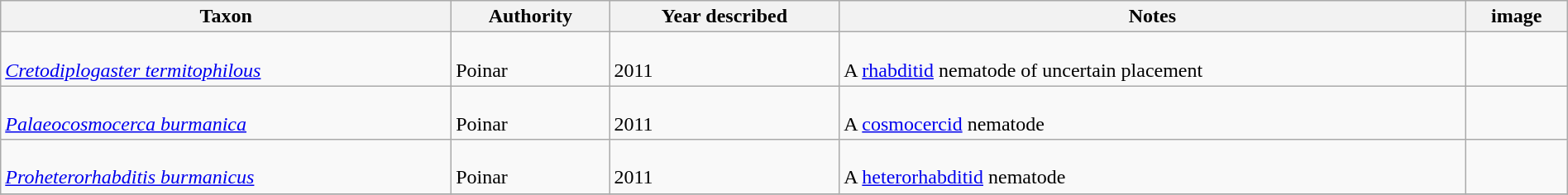<table class="wikitable sortable" align="center" width="100%">
<tr>
<th>Taxon</th>
<th>Authority</th>
<th>Year described</th>
<th>Notes</th>
<th>image</th>
</tr>
<tr>
<td><br><em><a href='#'>Cretodiplogaster termitophilous</a></em></td>
<td><br>Poinar</td>
<td><br>2011</td>
<td><br>A <a href='#'>rhabditid</a> nematode of uncertain placement</td>
<td></td>
</tr>
<tr>
<td><br><em><a href='#'>Palaeocosmocerca burmanica</a></em></td>
<td><br>Poinar</td>
<td><br>2011</td>
<td><br>A <a href='#'>cosmocercid</a> nematode</td>
<td></td>
</tr>
<tr>
<td><br><em><a href='#'>Proheterorhabditis burmanicus</a></em></td>
<td><br>Poinar</td>
<td><br>2011</td>
<td><br>A <a href='#'>heterorhabditid</a> nematode</td>
<td><br></td>
</tr>
<tr>
</tr>
</table>
